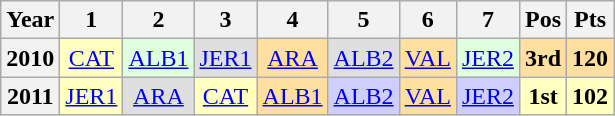<table class="wikitable" style="text-align:center;">
<tr>
<th>Year</th>
<th>1</th>
<th>2</th>
<th>3</th>
<th>4</th>
<th>5</th>
<th>6</th>
<th>7</th>
<th>Pos</th>
<th>Pts</th>
</tr>
<tr>
<th>2010</th>
<td style="background:#ffffbf;"><a href='#'>CAT</a><br></td>
<td style="background:#dfffdf;"><a href='#'>ALB1</a><br></td>
<td style="background:#dfdfdf;"><a href='#'>JER1</a><br></td>
<td style="background:#ffdf9f;"><a href='#'>ARA</a><br></td>
<td style="background:#dfdfdf;"><a href='#'>ALB2</a><br></td>
<td style="background:#ffdf9f;"><a href='#'>VAL</a><br></td>
<td style="background:#dfffdf;"><a href='#'>JER2</a><br></td>
<th style="background:#ffdf9f;">3rd</th>
<th style="background:#ffdf9f;">120</th>
</tr>
<tr>
<th>2011</th>
<td style="background:#ffffbf;"><a href='#'>JER1</a><br></td>
<td style="background:#dfdfdf;"><a href='#'>ARA</a><br></td>
<td style="background:#ffffbf;"><a href='#'>CAT</a><br></td>
<td style="background:#ffdf9f;"><a href='#'>ALB1</a><br></td>
<td style="background:#cfcfff;"><a href='#'>ALB2</a><br></td>
<td style="background:#ffdf9f;"><a href='#'>VAL</a><br></td>
<td style="background:#cfcfff;"><a href='#'>JER2</a><br></td>
<th style="background:#ffffbf;">1st</th>
<th style="background:#ffffbf;">102</th>
</tr>
</table>
